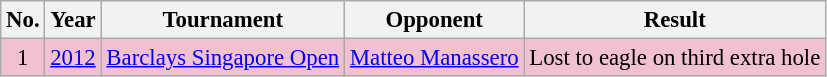<table class="wikitable" style="font-size:95%;">
<tr>
<th>No.</th>
<th>Year</th>
<th>Tournament</th>
<th>Opponent</th>
<th>Result</th>
</tr>
<tr style="background:#F2C1D1;">
<td align=center>1</td>
<td><a href='#'>2012</a></td>
<td><a href='#'>Barclays Singapore Open</a></td>
<td> <a href='#'>Matteo Manassero</a></td>
<td>Lost to eagle on third extra hole</td>
</tr>
</table>
